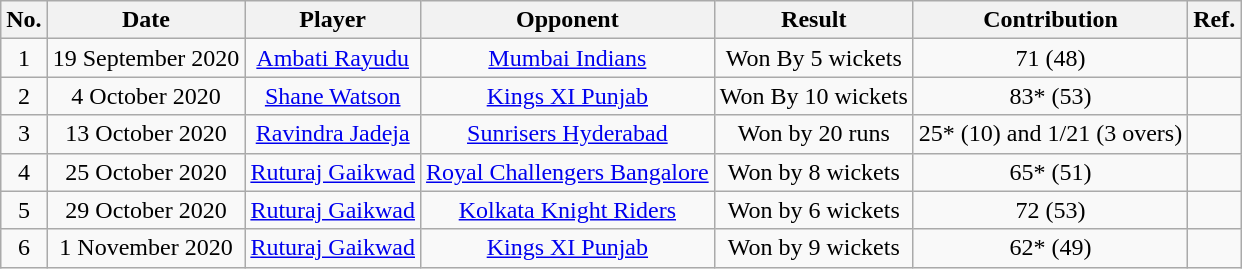<table class="wikitable sortable" style="text-align: center;">
<tr>
<th>No.</th>
<th>Date</th>
<th>Player</th>
<th>Opponent</th>
<th>Result</th>
<th>Contribution</th>
<th>Ref.</th>
</tr>
<tr>
<td>1</td>
<td>19 September 2020</td>
<td><a href='#'>Ambati Rayudu</a></td>
<td><a href='#'>Mumbai Indians</a></td>
<td>Won By 5 wickets</td>
<td>71 (48)</td>
<td><br></td>
</tr>
<tr>
<td>2</td>
<td>4 October 2020</td>
<td><a href='#'>Shane Watson</a></td>
<td><a href='#'>Kings XI Punjab</a></td>
<td>Won By 10 wickets</td>
<td>83* (53)</td>
<td></td>
</tr>
<tr>
<td>3</td>
<td>13 October 2020</td>
<td><a href='#'>Ravindra Jadeja</a></td>
<td><a href='#'>Sunrisers Hyderabad</a></td>
<td>Won by 20 runs</td>
<td>25* (10) and 1/21 (3 overs)</td>
<td></td>
</tr>
<tr>
<td>4</td>
<td>25 October 2020</td>
<td><a href='#'>Ruturaj Gaikwad</a></td>
<td><a href='#'>Royal Challengers Bangalore</a></td>
<td>Won by 8 wickets</td>
<td>65* (51)</td>
<td></td>
</tr>
<tr>
<td>5</td>
<td>29 October 2020</td>
<td><a href='#'>Ruturaj Gaikwad</a></td>
<td><a href='#'>Kolkata Knight Riders</a></td>
<td>Won by 6 wickets</td>
<td>72 (53)</td>
<td></td>
</tr>
<tr>
<td>6</td>
<td>1 November 2020</td>
<td><a href='#'>Ruturaj Gaikwad</a></td>
<td><a href='#'>Kings XI Punjab</a></td>
<td>Won by 9 wickets</td>
<td>62* (49)</td>
<td></td>
</tr>
</table>
